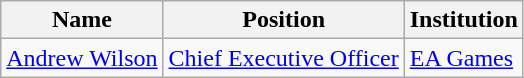<table class="wikitable">
<tr>
<th>Name</th>
<th>Position</th>
<th>Institution</th>
</tr>
<tr>
<td><a href='#'>Andrew Wilson</a></td>
<td><a href='#'>Chief Executive Officer</a></td>
<td><a href='#'>EA Games</a></td>
</tr>
</table>
